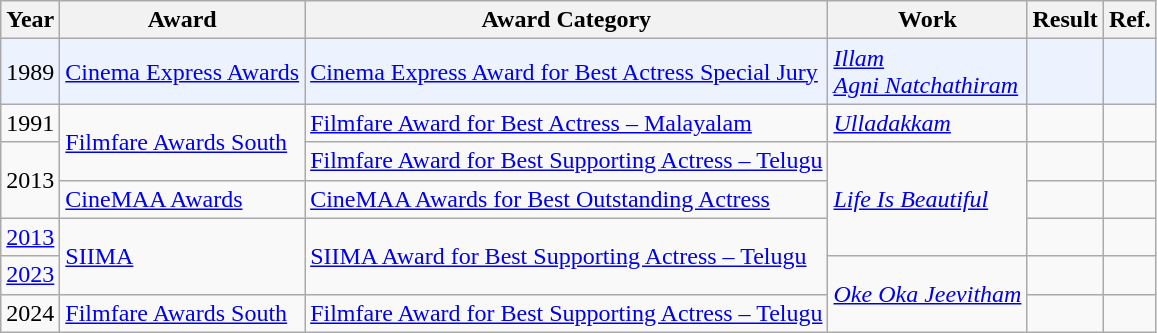<table class="wikitable">
<tr>
<th>Year</th>
<th>Award</th>
<th>Award Category</th>
<th>Work</th>
<th>Result</th>
<th>Ref.</th>
</tr>
<tr bgcolor="#edf3fe">
<td>1989</td>
<td><a href='#'>Cinema Express Awards</a></td>
<td><a href='#'>Cinema Express Award for  Best Actress Special Jury</a></td>
<td><em><a href='#'>Illam</a><br><a href='#'>Agni Natchathiram</a></em></td>
<td></td>
<td></td>
</tr>
<tr>
<td>1991</td>
<td rowspan="2"><a href='#'>Filmfare Awards South</a></td>
<td><a href='#'>Filmfare Award for Best Actress – Malayalam</a></td>
<td><em><a href='#'>Ulladakkam</a></em></td>
<td></td>
<td></td>
</tr>
<tr>
<td rowspan="2">2013</td>
<td><a href='#'>Filmfare Award for Best Supporting Actress – Telugu</a></td>
<td rowspan="3"><em><a href='#'>Life Is Beautiful</a></em></td>
<td></td>
<td></td>
</tr>
<tr>
<td><a href='#'>CineMAA Awards</a></td>
<td><a href='#'>CineMAA Awards for Best Outstanding Actress</a></td>
<td></td>
<td></td>
</tr>
<tr>
<td><a href='#'>2013</a></td>
<td rowspan="2"><a href='#'>SIIMA</a></td>
<td rowspan="2"><a href='#'>SIIMA Award for Best Supporting Actress – Telugu</a></td>
<td></td>
<td></td>
</tr>
<tr>
<td><a href='#'>2023</a></td>
<td rowspan="2"><em><a href='#'>Oke Oka Jeevitham</a></em></td>
<td></td>
<td></td>
</tr>
<tr>
<td>2024</td>
<td><a href='#'>Filmfare Awards South</a></td>
<td><a href='#'>Filmfare Award for Best Supporting Actress – Telugu</a></td>
<td></td>
<td></td>
</tr>
</table>
